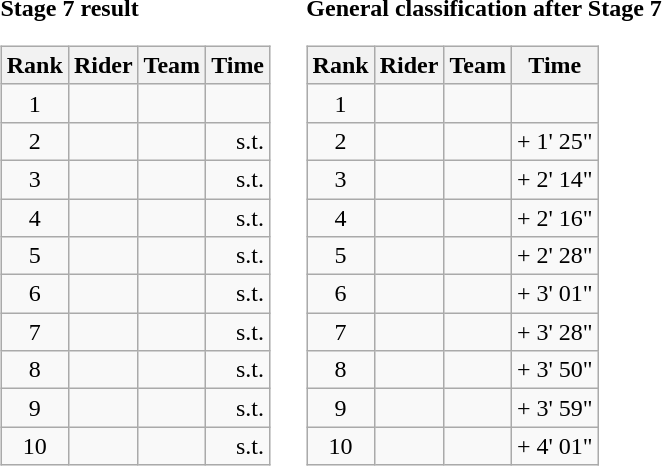<table>
<tr>
<td><strong>Stage 7 result</strong><br><table class="wikitable">
<tr>
<th scope="col">Rank</th>
<th scope="col">Rider</th>
<th scope="col">Team</th>
<th scope="col">Time</th>
</tr>
<tr>
<td style="text-align:center;">1</td>
<td></td>
<td></td>
<td style="text-align:right;"></td>
</tr>
<tr>
<td style="text-align:center;">2</td>
<td></td>
<td></td>
<td style="text-align:right;">s.t.</td>
</tr>
<tr>
<td style="text-align:center;">3</td>
<td></td>
<td></td>
<td style="text-align:right;">s.t.</td>
</tr>
<tr>
<td style="text-align:center;">4</td>
<td></td>
<td></td>
<td style="text-align:right;">s.t.</td>
</tr>
<tr>
<td style="text-align:center;">5</td>
<td></td>
<td></td>
<td style="text-align:right;">s.t.</td>
</tr>
<tr>
<td style="text-align:center;">6</td>
<td></td>
<td></td>
<td style="text-align:right;">s.t.</td>
</tr>
<tr>
<td style="text-align:center;">7</td>
<td></td>
<td></td>
<td style="text-align:right;">s.t.</td>
</tr>
<tr>
<td style="text-align:center;">8</td>
<td></td>
<td></td>
<td style="text-align:right;">s.t.</td>
</tr>
<tr>
<td style="text-align:center;">9</td>
<td></td>
<td></td>
<td style="text-align:right;">s.t.</td>
</tr>
<tr>
<td style="text-align:center;">10</td>
<td></td>
<td></td>
<td style="text-align:right;">s.t.</td>
</tr>
</table>
</td>
<td></td>
<td><strong>General classification after Stage 7</strong><br><table class="wikitable">
<tr>
<th scope="col">Rank</th>
<th scope="col">Rider</th>
<th scope="col">Team</th>
<th scope="col">Time</th>
</tr>
<tr>
<td style="text-align:center;">1</td>
<td>  </td>
<td></td>
<td style="text-align:right;"></td>
</tr>
<tr>
<td style="text-align:center;">2</td>
<td></td>
<td></td>
<td style="text-align:right;">+ 1' 25"</td>
</tr>
<tr>
<td style="text-align:center;">3</td>
<td></td>
<td></td>
<td style="text-align:right;">+ 2' 14"</td>
</tr>
<tr>
<td style="text-align:center;">4</td>
<td></td>
<td></td>
<td style="text-align:right;">+ 2' 16"</td>
</tr>
<tr>
<td style="text-align:center;">5</td>
<td></td>
<td></td>
<td style="text-align:right;">+ 2' 28"</td>
</tr>
<tr>
<td style="text-align:center;">6</td>
<td></td>
<td></td>
<td style="text-align:right;">+ 3' 01"</td>
</tr>
<tr>
<td style="text-align:center;">7</td>
<td></td>
<td></td>
<td style="text-align:right;">+ 3' 28"</td>
</tr>
<tr>
<td style="text-align:center;">8</td>
<td></td>
<td></td>
<td style="text-align:right;">+ 3' 50"</td>
</tr>
<tr>
<td style="text-align:center;">9</td>
<td></td>
<td></td>
<td style="text-align:right;">+ 3' 59"</td>
</tr>
<tr>
<td style="text-align:center;">10</td>
<td></td>
<td></td>
<td style="text-align:right;">+ 4' 01"</td>
</tr>
</table>
</td>
</tr>
</table>
